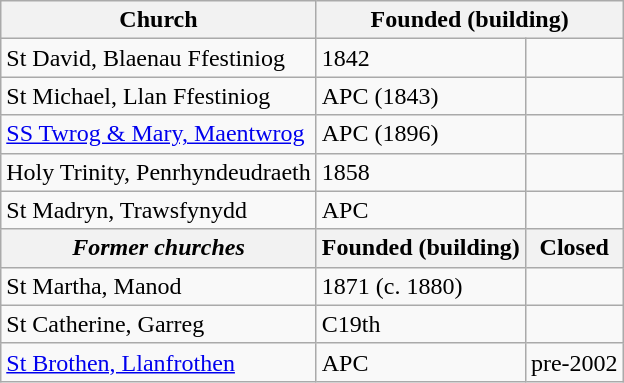<table class="wikitable">
<tr>
<th>Church</th>
<th colspan="2">Founded (building)</th>
</tr>
<tr>
<td>St David, Blaenau Ffestiniog</td>
<td>1842</td>
<td></td>
</tr>
<tr>
<td>St Michael, Llan Ffestiniog</td>
<td>APC (1843)</td>
<td></td>
</tr>
<tr>
<td><a href='#'>SS Twrog & Mary, Maentwrog</a></td>
<td>APC (1896)</td>
<td></td>
</tr>
<tr>
<td>Holy Trinity, Penrhyndeudraeth</td>
<td>1858</td>
<td></td>
</tr>
<tr>
<td>St Madryn, Trawsfynydd</td>
<td>APC</td>
<td></td>
</tr>
<tr>
<th><em>Former churches</em></th>
<th>Founded (building)</th>
<th>Closed</th>
</tr>
<tr>
<td>St Martha, Manod</td>
<td>1871 (c. 1880)</td>
<td></td>
</tr>
<tr>
<td>St Catherine, Garreg</td>
<td>C19th</td>
<td></td>
</tr>
<tr>
<td><a href='#'>St Brothen, Llanfrothen</a></td>
<td>APC</td>
<td>pre-2002</td>
</tr>
</table>
